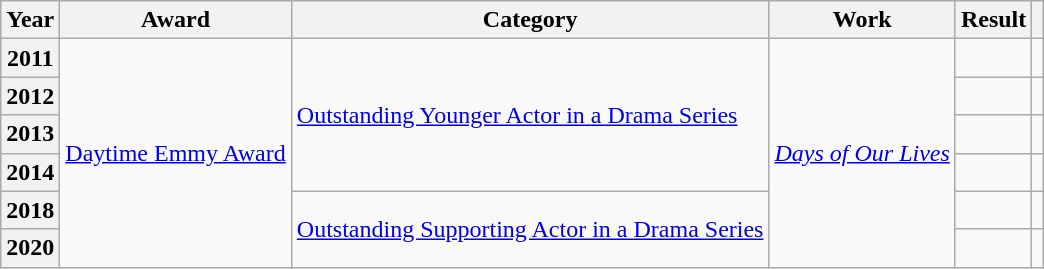<table class="wikitable sortable plainrowheaders">
<tr>
<th>Year</th>
<th scope="col" class="unsortable">Award</th>
<th>Category</th>
<th scope="col" class="unsortable">Work</th>
<th>Result</th>
<th scope="col" class="unsortable"></th>
</tr>
<tr>
<th scope="row" style="text-align:center;">2011</th>
<td rowspan="6"><a href='#'>Daytime Emmy Award</a></td>
<td rowspan="4"><a href='#'>Outstanding Younger Actor in a Drama Series</a></td>
<td rowspan="6"><em><a href='#'>Days of Our Lives</a></em></td>
<td></td>
<td style="text-align:center;"></td>
</tr>
<tr>
<th scope="row" style="text-align:center;">2012</th>
<td></td>
<td style="text-align:center;"></td>
</tr>
<tr>
<th scope="row" style="text-align:center;">2013</th>
<td></td>
<td style="text-align:center;"></td>
</tr>
<tr>
<th scope="row" style="text-align:center;">2014</th>
<td></td>
<td style="text-align:center;"></td>
</tr>
<tr>
<th scope="row" style="text-align:center;">2018</th>
<td rowspan="2"><a href='#'>Outstanding Supporting Actor in a Drama Series</a></td>
<td></td>
<td style="text-align:center;"></td>
</tr>
<tr>
<th scope="row" style="text-align:center;">2020</th>
<td></td>
<td style="text-align:center;"></td>
</tr>
</table>
